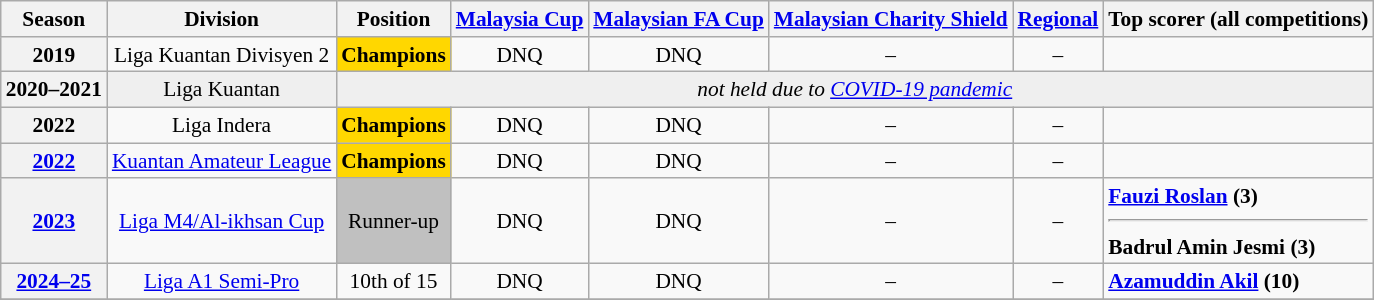<table class="wikitable" style="font-size:89%;">
<tr>
<th>Season</th>
<th>Division</th>
<th>Position</th>
<th><a href='#'>Malaysia Cup</a></th>
<th><a href='#'>Malaysian FA Cup</a></th>
<th><a href='#'>Malaysian Charity Shield</a></th>
<th><a href='#'>Regional</a></th>
<th>Top scorer (all competitions)</th>
</tr>
<tr>
<th style="text-align:center;">2019</th>
<td style="text-align:center;">Liga Kuantan Divisyen 2</td>
<td bgcolor=gold style="text-align:center;"><strong>Champions</strong></td>
<td style="text-align:center;">DNQ</td>
<td style="text-align:center;">DNQ</td>
<td style="text-align:center;">–</td>
<td style="text-align:center;">–</td>
<td></td>
</tr>
<tr style="background:#efefef;">
<th style="text-align:center;">2020–2021</th>
<td style="text-align:center;">Liga Kuantan</td>
<td colspan=6 align=center><em>not held due to <a href='#'>COVID-19 pandemic</a></em></td>
</tr>
<tr>
<th style="text-align:center;">2022</th>
<td style="text-align:center;">Liga Indera</td>
<td bgcolor=gold style="text-align:center;"><strong>Champions</strong></td>
<td style="text-align:center;">DNQ</td>
<td style="text-align:center;">DNQ</td>
<td style="text-align:center;">–</td>
<td style="text-align:center;">–</td>
<td></td>
</tr>
<tr>
<th style="text-align:center;"><a href='#'>2022</a></th>
<td style="text-align:center;"><a href='#'>Kuantan Amateur League</a></td>
<td bgcolor=gold style="text-align:center;"><strong>Champions</strong></td>
<td style="text-align:center;">DNQ</td>
<td style="text-align:center;">DNQ</td>
<td style="text-align:center;">–</td>
<td style="text-align:center;">–</td>
<td></td>
</tr>
<tr>
<th style="text-align:center;"><a href='#'>2023</a></th>
<td style="text-align:center;"><a href='#'>Liga M4/Al-ikhsan Cup</a></td>
<td bgcolor=silver style="text-align:center;">Runner-up</td>
<td style="text-align:center;">DNQ</td>
<td style="text-align:center;">DNQ</td>
<td style="text-align:center;">–</td>
<td style="text-align:center;">–</td>
<td><strong> <a href='#'>Fauzi Roslan</a> (3) <hr>  Badrul Amin Jesmi (3)</strong></td>
</tr>
<tr>
<th style="text-align:center;"><a href='#'>2024–25</a></th>
<td style="text-align:center;"><a href='#'>Liga A1 Semi-Pro</a></td>
<td style="text-align:center;">10th of 15</td>
<td style="text-align:center;">DNQ</td>
<td style="text-align:center;">DNQ</td>
<td style="text-align:center;">–</td>
<td style="text-align:center;">–</td>
<td><strong> <a href='#'>Azamuddin Akil</a> (10)</strong></td>
</tr>
<tr>
</tr>
</table>
